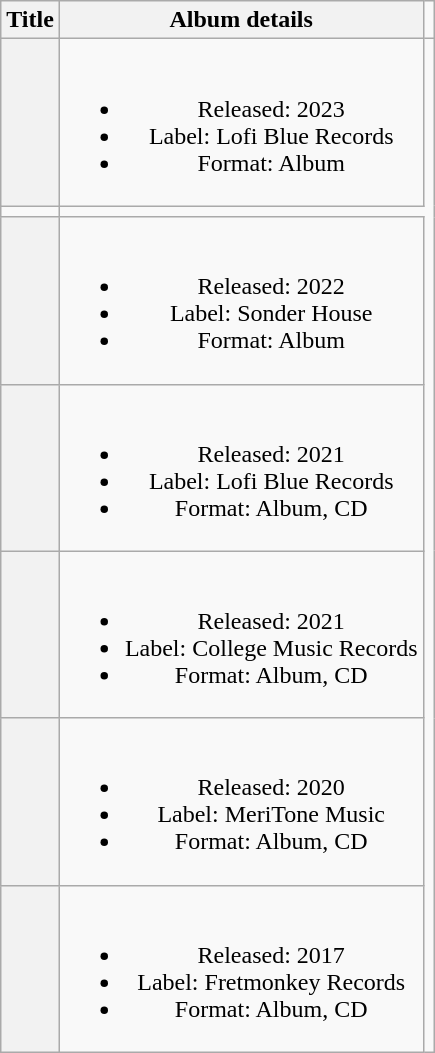<table class="wikitable plainrowheaders" style="text-align:center;">
<tr>
<th scope="col">Title</th>
<th scope="col">Album details</th>
<td></td>
</tr>
<tr>
<th></th>
<td><br><ul><li>Released: 2023</li><li>Label: Lofi Blue Records</li><li>Format: Album</li></ul></td>
</tr>
<tr>
<td></td>
</tr>
<tr>
<th></th>
<td><br><ul><li>Released: 2022</li><li>Label: Sonder House</li><li>Format: Album</li></ul></td>
</tr>
<tr>
<th></th>
<td><br><ul><li>Released: 2021</li><li>Label: Lofi Blue Records</li><li>Format: Album, CD</li></ul></td>
</tr>
<tr>
<th></th>
<td><br><ul><li>Released: 2021</li><li>Label: College Music Records</li><li>Format: Album, CD</li></ul></td>
</tr>
<tr>
<th></th>
<td><br><ul><li>Released: 2020</li><li>Label: MeriTone Music</li><li>Format: Album, CD</li></ul></td>
</tr>
<tr>
<th scope="row"><em></em></th>
<td><br><ul><li>Released: 2017</li><li>Label: Fretmonkey Records</li><li>Format: Album, CD</li></ul></td>
</tr>
</table>
